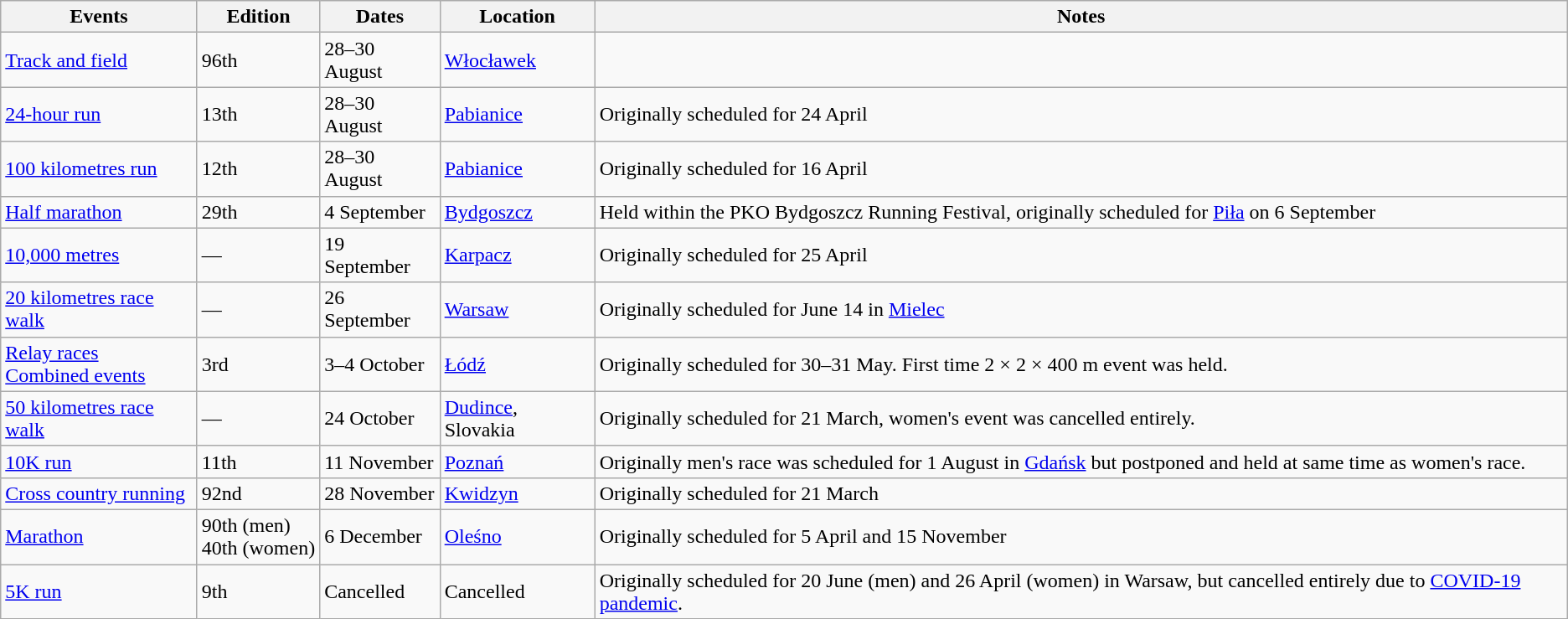<table class=wikitable>
<tr>
<th>Events</th>
<th>Edition</th>
<th>Dates</th>
<th>Location</th>
<th>Notes</th>
</tr>
<tr>
<td><a href='#'>Track and field</a></td>
<td>96th</td>
<td>28–30 August</td>
<td><a href='#'>Włocławek</a></td>
</tr>
<tr>
<td><a href='#'>24-hour run</a></td>
<td>13th</td>
<td>28–30 August</td>
<td><a href='#'>Pabianice</a></td>
<td>Originally scheduled for 24 April</td>
</tr>
<tr>
<td><a href='#'>100 kilometres run</a></td>
<td>12th</td>
<td>28–30 August</td>
<td><a href='#'>Pabianice</a></td>
<td>Originally scheduled for 16 April</td>
</tr>
<tr>
<td><a href='#'>Half marathon</a></td>
<td>29th</td>
<td>4 September</td>
<td><a href='#'>Bydgoszcz</a></td>
<td>Held within the PKO Bydgoszcz Running Festival, originally scheduled for <a href='#'>Piła</a> on 6 September</td>
</tr>
<tr>
<td><a href='#'>10,000 metres</a></td>
<td>—</td>
<td>19 September</td>
<td><a href='#'>Karpacz</a></td>
<td>Originally scheduled for 25 April</td>
</tr>
<tr>
<td><a href='#'>20 kilometres race walk</a></td>
<td>—</td>
<td>26 September</td>
<td><a href='#'>Warsaw</a></td>
<td>Originally scheduled for June 14 in <a href='#'>Mielec</a></td>
</tr>
<tr>
<td><a href='#'>Relay races</a><br><a href='#'>Combined events</a></td>
<td>3rd</td>
<td>3–4 October</td>
<td><a href='#'>Łódź</a></td>
<td>Originally scheduled for 30–31 May. First time 2 × 2 × 400 m event was held.</td>
</tr>
<tr>
<td><a href='#'>50 kilometres race walk</a></td>
<td>—</td>
<td>24 October</td>
<td><a href='#'>Dudince</a>, Slovakia</td>
<td>Originally scheduled for 21 March, women's event was cancelled entirely.</td>
</tr>
<tr>
<td><a href='#'>10K run</a></td>
<td>11th</td>
<td>11 November</td>
<td><a href='#'>Poznań</a></td>
<td>Originally men's race was scheduled for 1 August in <a href='#'>Gdańsk</a> but postponed and held at same time as women's race.</td>
</tr>
<tr>
<td><a href='#'>Cross country running</a></td>
<td>92nd</td>
<td>28 November</td>
<td><a href='#'>Kwidzyn</a></td>
<td>Originally scheduled for 21 March</td>
</tr>
<tr>
<td><a href='#'>Marathon</a></td>
<td>90th (men)<br>40th (women)</td>
<td>6 December</td>
<td><a href='#'>Oleśno</a></td>
<td>Originally scheduled for 5 April and 15 November</td>
</tr>
<tr>
<td><a href='#'>5K run</a></td>
<td>9th</td>
<td>Cancelled</td>
<td>Cancelled</td>
<td>Originally scheduled for 20 June (men) and 26 April (women) in Warsaw, but cancelled entirely due to <a href='#'>COVID-19 pandemic</a>.</td>
</tr>
</table>
